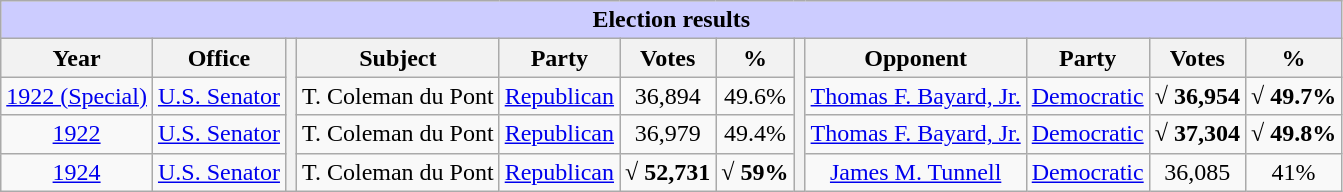<table class=wikitable style="text-align:center">
<tr>
<th colspan=12 style="background: #ccccff;">Election results</th>
</tr>
<tr>
<th>Year</th>
<th>Office</th>
<th rowspan=99></th>
<th>Subject</th>
<th>Party</th>
<th>Votes</th>
<th>%</th>
<th rowspan=99></th>
<th>Opponent</th>
<th>Party</th>
<th>Votes</th>
<th>%</th>
</tr>
<tr>
<td><a href='#'>1922 (Special)</a></td>
<td><a href='#'>U.S. Senator</a></td>
<td>T. Coleman du Pont</td>
<td><a href='#'>Republican</a></td>
<td>36,894</td>
<td>49.6%</td>
<td><a href='#'>Thomas F. Bayard, Jr.</a></td>
<td><a href='#'>Democratic</a></td>
<td><strong>√ 36,954</strong></td>
<td><strong>√ 49.7%</strong></td>
</tr>
<tr>
<td><a href='#'>1922</a></td>
<td><a href='#'>U.S. Senator</a></td>
<td>T. Coleman du Pont</td>
<td><a href='#'>Republican</a></td>
<td>36,979</td>
<td>49.4%</td>
<td><a href='#'>Thomas F. Bayard, Jr.</a></td>
<td><a href='#'>Democratic</a></td>
<td><strong>√ 37,304</strong></td>
<td><strong>√ 49.8%</strong></td>
</tr>
<tr>
<td><a href='#'>1924</a></td>
<td><a href='#'>U.S. Senator</a></td>
<td>T. Coleman du Pont</td>
<td><a href='#'>Republican</a></td>
<td><strong>√ 52,731</strong></td>
<td><strong>√ 59%</strong></td>
<td><a href='#'>James M. Tunnell</a></td>
<td><a href='#'>Democratic</a></td>
<td>36,085</td>
<td>41%</td>
</tr>
</table>
